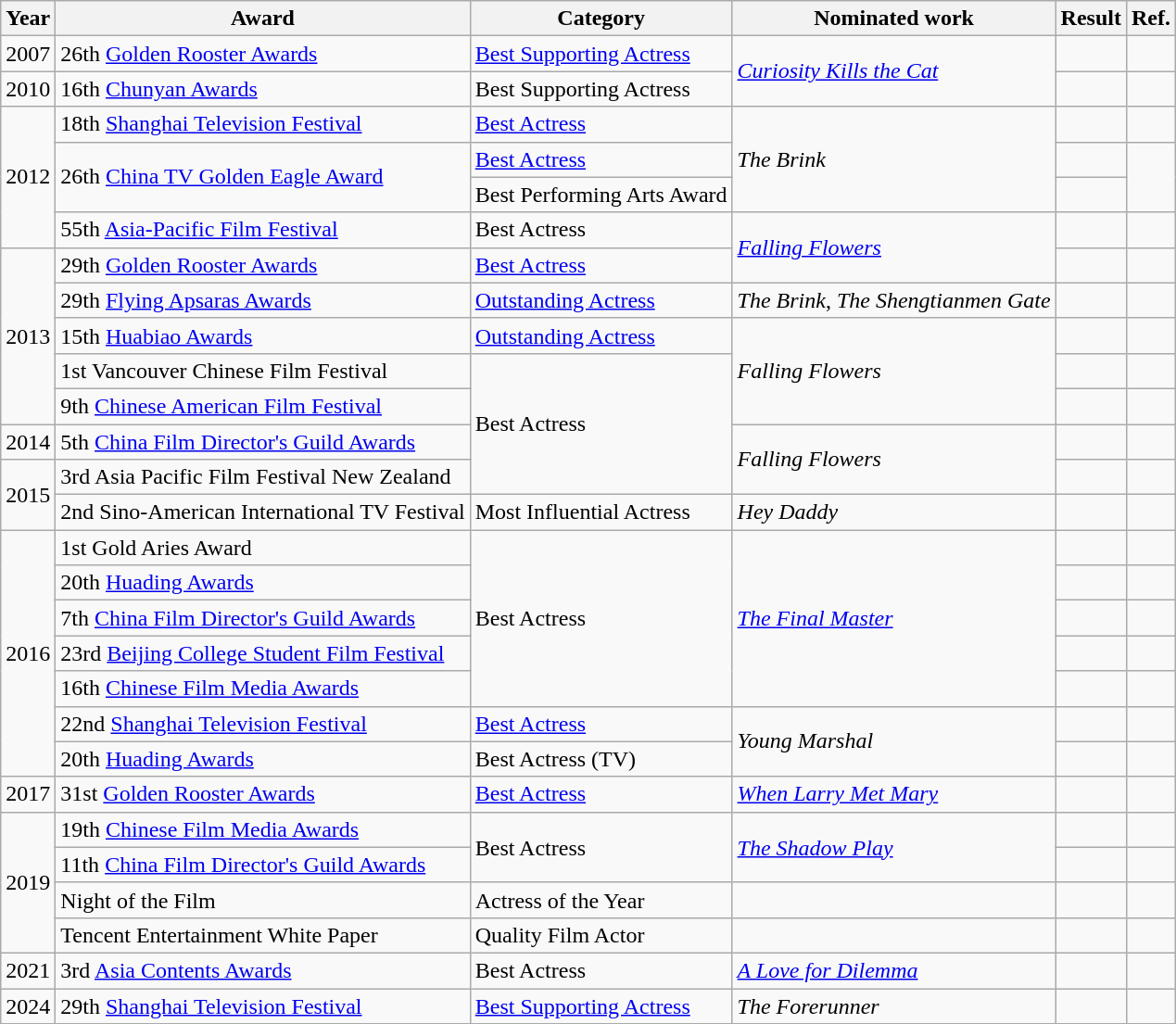<table class="wikitable sortable">
<tr>
<th>Year</th>
<th>Award</th>
<th>Category</th>
<th>Nominated work</th>
<th>Result</th>
<th>Ref.</th>
</tr>
<tr>
<td>2007</td>
<td>26th <a href='#'>Golden Rooster Awards</a></td>
<td><a href='#'>Best Supporting Actress</a></td>
<td rowspan=2><em><a href='#'>Curiosity Kills the Cat</a></em></td>
<td></td>
<td></td>
</tr>
<tr>
<td>2010</td>
<td>16th <a href='#'>Chunyan Awards</a></td>
<td>Best Supporting Actress</td>
<td></td>
<td></td>
</tr>
<tr>
<td rowspan=4>2012</td>
<td>18th <a href='#'>Shanghai Television Festival</a></td>
<td><a href='#'>Best Actress</a></td>
<td rowspan=3><em>The Brink</em></td>
<td></td>
<td></td>
</tr>
<tr>
<td rowspan=2>26th <a href='#'>China TV Golden Eagle Award</a></td>
<td><a href='#'>Best Actress</a></td>
<td></td>
<td rowspan=2></td>
</tr>
<tr>
<td>Best Performing Arts Award</td>
<td></td>
</tr>
<tr>
<td>55th <a href='#'>Asia-Pacific Film Festival</a></td>
<td>Best Actress</td>
<td rowspan=2><em><a href='#'>Falling Flowers</a></em></td>
<td></td>
<td></td>
</tr>
<tr>
<td rowspan=5>2013</td>
<td>29th <a href='#'>Golden Rooster Awards</a></td>
<td><a href='#'>Best Actress</a></td>
<td></td>
<td></td>
</tr>
<tr>
<td>29th <a href='#'>Flying Apsaras Awards</a></td>
<td><a href='#'>Outstanding Actress</a></td>
<td><em>The Brink</em>, <em>The Shengtianmen Gate</em></td>
<td></td>
<td></td>
</tr>
<tr>
<td>15th <a href='#'>Huabiao Awards</a></td>
<td><a href='#'>Outstanding Actress</a></td>
<td rowspan=3><em>Falling Flowers</em></td>
<td></td>
<td></td>
</tr>
<tr>
<td>1st Vancouver Chinese Film Festival</td>
<td rowspan=4>Best Actress</td>
<td></td>
<td></td>
</tr>
<tr>
<td>9th <a href='#'>Chinese American Film Festival</a></td>
<td></td>
<td></td>
</tr>
<tr>
<td>2014</td>
<td>5th <a href='#'>China Film Director's Guild Awards</a></td>
<td rowspan=2><em>Falling Flowers</em></td>
<td></td>
<td></td>
</tr>
<tr>
<td rowspan=2>2015</td>
<td>3rd Asia Pacific Film Festival New Zealand</td>
<td></td>
<td></td>
</tr>
<tr>
<td>2nd Sino-American International TV Festival</td>
<td>Most Influential Actress</td>
<td><em>Hey Daddy</em></td>
<td></td>
<td></td>
</tr>
<tr>
<td rowspan=7>2016</td>
<td>1st Gold Aries Award</td>
<td rowspan=5>Best Actress</td>
<td rowspan=5><em><a href='#'>The Final Master</a></em></td>
<td></td>
<td></td>
</tr>
<tr>
<td>20th <a href='#'>Huading Awards</a></td>
<td></td>
<td></td>
</tr>
<tr>
<td>7th <a href='#'>China Film Director's Guild Awards</a></td>
<td></td>
<td></td>
</tr>
<tr>
<td>23rd <a href='#'>Beijing College Student Film Festival</a></td>
<td></td>
<td></td>
</tr>
<tr>
<td>16th <a href='#'>Chinese Film Media Awards</a></td>
<td></td>
<td></td>
</tr>
<tr>
<td>22nd <a href='#'>Shanghai Television Festival</a></td>
<td><a href='#'>Best Actress</a></td>
<td rowspan=2><em>Young Marshal</em></td>
<td></td>
<td></td>
</tr>
<tr>
<td>20th <a href='#'>Huading Awards</a></td>
<td>Best Actress (TV)</td>
<td></td>
<td></td>
</tr>
<tr>
<td>2017</td>
<td>31st <a href='#'>Golden Rooster Awards</a></td>
<td><a href='#'>Best Actress</a></td>
<td><em><a href='#'>When Larry Met Mary</a></em></td>
<td></td>
<td></td>
</tr>
<tr>
<td rowspan=4>2019</td>
<td>19th <a href='#'>Chinese Film Media Awards</a></td>
<td rowspan=2>Best Actress</td>
<td rowspan=2><em><a href='#'>The Shadow Play</a></em></td>
<td></td>
<td></td>
</tr>
<tr>
<td>11th <a href='#'>China Film Director's Guild Awards</a></td>
<td></td>
<td></td>
</tr>
<tr>
<td>Night of the Film</td>
<td>Actress of the Year</td>
<td></td>
<td></td>
<td></td>
</tr>
<tr>
<td>Tencent Entertainment White Paper</td>
<td>Quality Film Actor</td>
<td></td>
<td></td>
<td></td>
</tr>
<tr>
<td>2021</td>
<td>3rd <a href='#'>Asia Contents Awards</a></td>
<td>Best Actress</td>
<td><em><a href='#'>A Love for Dilemma</a></em></td>
<td></td>
<td></td>
</tr>
<tr>
<td rowspan=1>2024</td>
<td>29th <a href='#'>Shanghai Television Festival</a></td>
<td><a href='#'>Best Supporting Actress</a></td>
<td rowspan=1><em>The Forerunner</em></td>
<td></td>
<td></td>
</tr>
<tr>
</tr>
</table>
